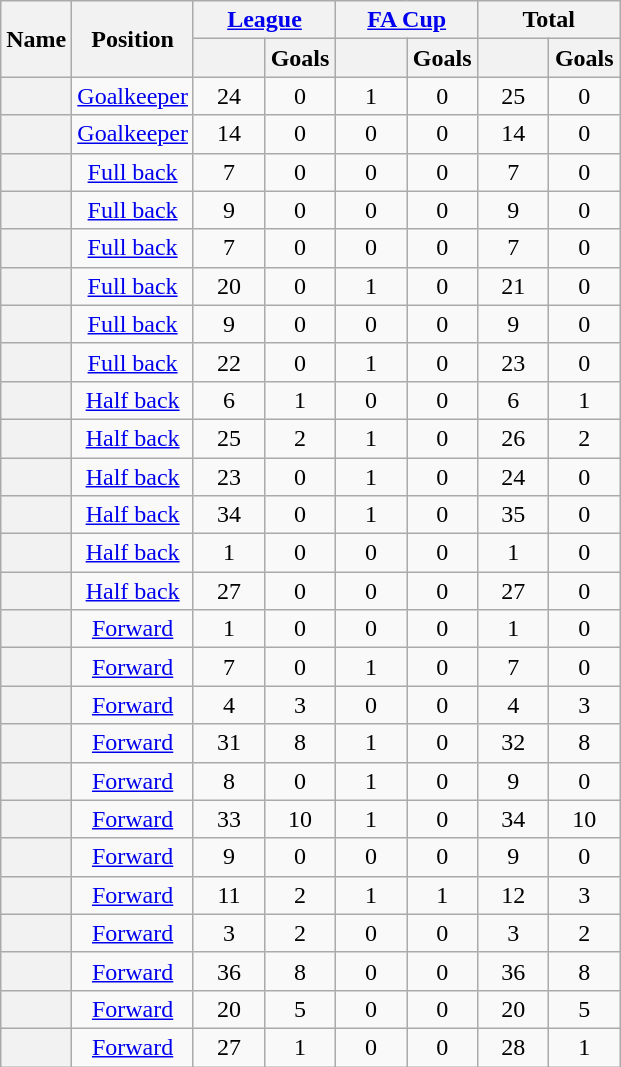<table class="wikitable sortable plainrowheaders" style=text-align:center>
<tr class="unsortable">
<th scope=col rowspan=2>Name</th>
<th scope=col rowspan=2>Position</th>
<th scope=col colspan=2><a href='#'>League</a></th>
<th scope=col colspan=2><a href='#'>FA Cup</a></th>
<th scope=col colspan=2>Total</th>
</tr>
<tr>
<th width=40 scope=col></th>
<th width=40 scope=col>Goals</th>
<th width=40 scope=col></th>
<th width=40 scope=col>Goals</th>
<th width=40 scope=col></th>
<th width=40 scope=col>Goals</th>
</tr>
<tr>
<th scope="row"></th>
<td data-sort-value="1"><a href='#'>Goalkeeper</a></td>
<td>24</td>
<td>0</td>
<td>1</td>
<td>0</td>
<td>25</td>
<td>0</td>
</tr>
<tr>
<th scope="row"></th>
<td data-sort-value="1"><a href='#'>Goalkeeper</a></td>
<td>14</td>
<td>0</td>
<td>0</td>
<td>0</td>
<td>14</td>
<td>0</td>
</tr>
<tr>
<th scope="row"></th>
<td data-sort-value="2"><a href='#'>Full back</a></td>
<td>7</td>
<td>0</td>
<td>0</td>
<td>0</td>
<td>7</td>
<td>0</td>
</tr>
<tr>
<th scope="row"></th>
<td data-sort-value="2"><a href='#'>Full back</a></td>
<td>9</td>
<td>0</td>
<td>0</td>
<td>0</td>
<td>9</td>
<td>0</td>
</tr>
<tr>
<th scope="row"></th>
<td data-sort-value="2"><a href='#'>Full back</a></td>
<td>7</td>
<td>0</td>
<td>0</td>
<td>0</td>
<td>7</td>
<td>0</td>
</tr>
<tr>
<th scope="row"></th>
<td data-sort-value="2"><a href='#'>Full back</a></td>
<td>20</td>
<td>0</td>
<td>1</td>
<td>0</td>
<td>21</td>
<td>0</td>
</tr>
<tr>
<th scope="row"></th>
<td data-sort-value="2"><a href='#'>Full back</a></td>
<td>9</td>
<td>0</td>
<td>0</td>
<td>0</td>
<td>9</td>
<td>0</td>
</tr>
<tr>
<th scope="row"></th>
<td data-sort-value="2"><a href='#'>Full back</a></td>
<td>22</td>
<td>0</td>
<td>1</td>
<td>0</td>
<td>23</td>
<td>0</td>
</tr>
<tr>
<th scope="row"></th>
<td data-sort-value="3"><a href='#'>Half back</a></td>
<td>6</td>
<td>1</td>
<td>0</td>
<td>0</td>
<td>6</td>
<td>1</td>
</tr>
<tr>
<th scope="row"></th>
<td data-sort-value="3"><a href='#'>Half back</a></td>
<td>25</td>
<td>2</td>
<td>1</td>
<td>0</td>
<td>26</td>
<td>2</td>
</tr>
<tr>
<th scope="row"></th>
<td data-sort-value="3"><a href='#'>Half back</a></td>
<td>23</td>
<td>0</td>
<td>1</td>
<td>0</td>
<td>24</td>
<td>0</td>
</tr>
<tr>
<th scope="row"></th>
<td data-sort-value="3"><a href='#'>Half back</a></td>
<td>34</td>
<td>0</td>
<td>1</td>
<td>0</td>
<td>35</td>
<td>0</td>
</tr>
<tr>
<th scope="row"></th>
<td data-sort-value="3"><a href='#'>Half back</a></td>
<td>1</td>
<td>0</td>
<td>0</td>
<td>0</td>
<td>1</td>
<td>0</td>
</tr>
<tr>
<th scope="row"></th>
<td data-sort-value="3"><a href='#'>Half back</a></td>
<td>27</td>
<td>0</td>
<td>0</td>
<td>0</td>
<td>27</td>
<td>0</td>
</tr>
<tr>
<th scope="row"></th>
<td data-sort-value="4"><a href='#'>Forward</a></td>
<td>1</td>
<td>0</td>
<td>0</td>
<td>0</td>
<td>1</td>
<td>0</td>
</tr>
<tr>
<th scope="row"></th>
<td data-sort-value="4"><a href='#'>Forward</a></td>
<td>7</td>
<td>0</td>
<td>1</td>
<td>0</td>
<td>7</td>
<td>0</td>
</tr>
<tr>
<th scope="row"></th>
<td data-sort-value="4"><a href='#'>Forward</a></td>
<td>4</td>
<td>3</td>
<td>0</td>
<td>0</td>
<td>4</td>
<td>3</td>
</tr>
<tr>
<th scope="row"></th>
<td data-sort-value="4"><a href='#'>Forward</a></td>
<td>31</td>
<td>8</td>
<td>1</td>
<td>0</td>
<td>32</td>
<td>8</td>
</tr>
<tr>
<th scope="row"></th>
<td data-sort-value="4"><a href='#'>Forward</a></td>
<td>8</td>
<td>0</td>
<td>1</td>
<td>0</td>
<td>9</td>
<td>0</td>
</tr>
<tr>
<th scope="row"></th>
<td data-sort-value="4"><a href='#'>Forward</a></td>
<td>33</td>
<td>10</td>
<td>1</td>
<td>0</td>
<td>34</td>
<td>10</td>
</tr>
<tr>
<th scope="row"></th>
<td data-sort-value="4"><a href='#'>Forward</a></td>
<td>9</td>
<td>0</td>
<td>0</td>
<td>0</td>
<td>9</td>
<td>0</td>
</tr>
<tr>
<th scope="row"></th>
<td data-sort-value="4"><a href='#'>Forward</a></td>
<td>11</td>
<td>2</td>
<td>1</td>
<td>1</td>
<td>12</td>
<td>3</td>
</tr>
<tr>
<th scope="row"></th>
<td data-sort-value="4"><a href='#'>Forward</a></td>
<td>3</td>
<td>2</td>
<td>0</td>
<td>0</td>
<td>3</td>
<td>2</td>
</tr>
<tr>
<th scope="row"></th>
<td data-sort-value="4"><a href='#'>Forward</a></td>
<td>36</td>
<td>8</td>
<td>0</td>
<td>0</td>
<td>36</td>
<td>8</td>
</tr>
<tr>
<th scope="row"> </th>
<td data-sort-value="4"><a href='#'>Forward</a></td>
<td>20</td>
<td>5</td>
<td>0</td>
<td>0</td>
<td>20</td>
<td>5</td>
</tr>
<tr>
<th scope="row"></th>
<td data-sort-value="4"><a href='#'>Forward</a></td>
<td>27</td>
<td>1</td>
<td>0</td>
<td>0</td>
<td>28</td>
<td>1</td>
</tr>
</table>
